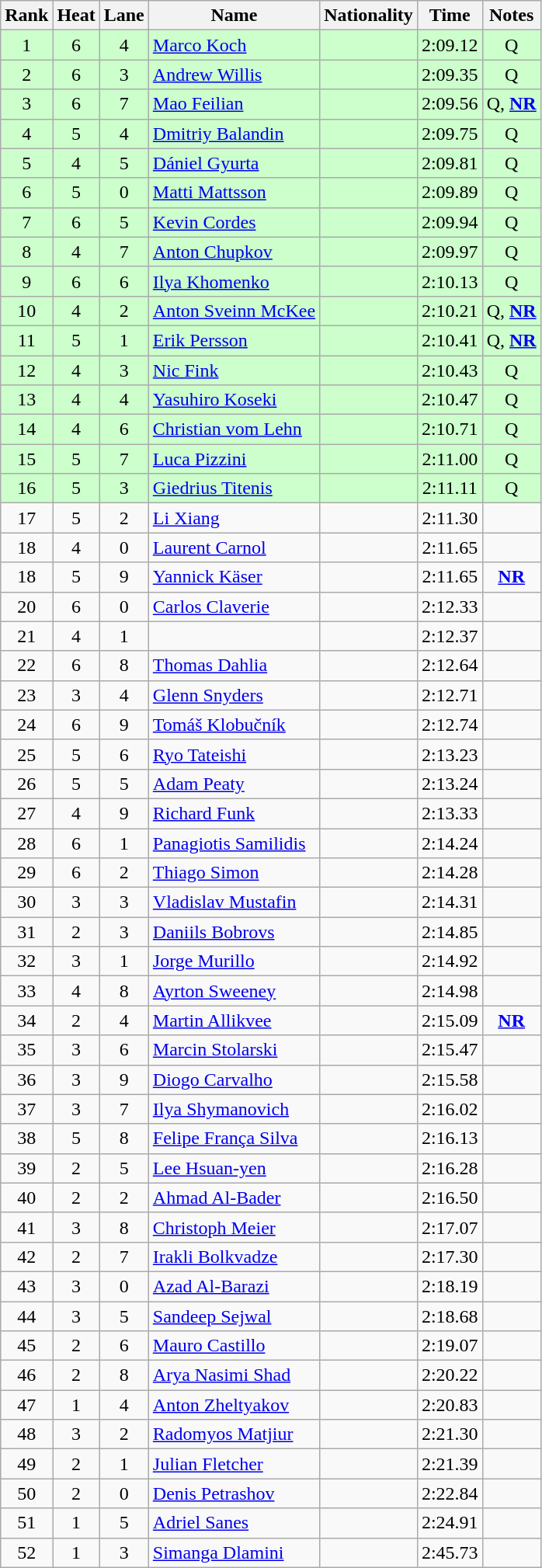<table class="wikitable sortable" style="text-align:center">
<tr>
<th>Rank</th>
<th>Heat</th>
<th>Lane</th>
<th>Name</th>
<th>Nationality</th>
<th>Time</th>
<th>Notes</th>
</tr>
<tr bgcolor=ccffcc>
<td>1</td>
<td>6</td>
<td>4</td>
<td align=left><a href='#'>Marco Koch</a></td>
<td align=left></td>
<td>2:09.12</td>
<td>Q</td>
</tr>
<tr bgcolor=ccffcc>
<td>2</td>
<td>6</td>
<td>3</td>
<td align=left><a href='#'>Andrew Willis</a></td>
<td align=left></td>
<td>2:09.35</td>
<td>Q</td>
</tr>
<tr bgcolor=ccffcc>
<td>3</td>
<td>6</td>
<td>7</td>
<td align=left><a href='#'>Mao Feilian</a></td>
<td align=left></td>
<td>2:09.56</td>
<td>Q, <strong><a href='#'>NR</a></strong></td>
</tr>
<tr bgcolor=ccffcc>
<td>4</td>
<td>5</td>
<td>4</td>
<td align=left><a href='#'>Dmitriy Balandin</a></td>
<td align=left></td>
<td>2:09.75</td>
<td>Q</td>
</tr>
<tr bgcolor=ccffcc>
<td>5</td>
<td>4</td>
<td>5</td>
<td align=left><a href='#'>Dániel Gyurta</a></td>
<td align=left></td>
<td>2:09.81</td>
<td>Q</td>
</tr>
<tr bgcolor=ccffcc>
<td>6</td>
<td>5</td>
<td>0</td>
<td align=left><a href='#'>Matti Mattsson</a></td>
<td align=left></td>
<td>2:09.89</td>
<td>Q</td>
</tr>
<tr bgcolor=ccffcc>
<td>7</td>
<td>6</td>
<td>5</td>
<td align=left><a href='#'>Kevin Cordes</a></td>
<td align=left></td>
<td>2:09.94</td>
<td>Q</td>
</tr>
<tr bgcolor=ccffcc>
<td>8</td>
<td>4</td>
<td>7</td>
<td align=left><a href='#'>Anton Chupkov</a></td>
<td align=left></td>
<td>2:09.97</td>
<td>Q</td>
</tr>
<tr bgcolor=ccffcc>
<td>9</td>
<td>6</td>
<td>6</td>
<td align=left><a href='#'>Ilya Khomenko</a></td>
<td align=left></td>
<td>2:10.13</td>
<td>Q</td>
</tr>
<tr bgcolor=ccffcc>
<td>10</td>
<td>4</td>
<td>2</td>
<td align=left><a href='#'>Anton Sveinn McKee</a></td>
<td align=left></td>
<td>2:10.21</td>
<td>Q, <strong><a href='#'>NR</a></strong></td>
</tr>
<tr bgcolor=ccffcc>
<td>11</td>
<td>5</td>
<td>1</td>
<td align=left><a href='#'>Erik Persson</a></td>
<td align=left></td>
<td>2:10.41</td>
<td>Q, <strong><a href='#'>NR</a></strong></td>
</tr>
<tr bgcolor=ccffcc>
<td>12</td>
<td>4</td>
<td>3</td>
<td align=left><a href='#'>Nic Fink</a></td>
<td align=left></td>
<td>2:10.43</td>
<td>Q</td>
</tr>
<tr bgcolor=ccffcc>
<td>13</td>
<td>4</td>
<td>4</td>
<td align=left><a href='#'>Yasuhiro Koseki</a></td>
<td align=left></td>
<td>2:10.47</td>
<td>Q</td>
</tr>
<tr bgcolor=ccffcc>
<td>14</td>
<td>4</td>
<td>6</td>
<td align=left><a href='#'>Christian vom Lehn</a></td>
<td align=left></td>
<td>2:10.71</td>
<td>Q</td>
</tr>
<tr bgcolor=ccffcc>
<td>15</td>
<td>5</td>
<td>7</td>
<td align=left><a href='#'>Luca Pizzini</a></td>
<td align=left></td>
<td>2:11.00</td>
<td>Q</td>
</tr>
<tr bgcolor=ccffcc>
<td>16</td>
<td>5</td>
<td>3</td>
<td align=left><a href='#'>Giedrius Titenis</a></td>
<td align=left></td>
<td>2:11.11</td>
<td>Q</td>
</tr>
<tr>
<td>17</td>
<td>5</td>
<td>2</td>
<td align=left><a href='#'>Li Xiang</a></td>
<td align=left></td>
<td>2:11.30</td>
<td></td>
</tr>
<tr>
<td>18</td>
<td>4</td>
<td>0</td>
<td align=left><a href='#'>Laurent Carnol</a></td>
<td align=left></td>
<td>2:11.65</td>
<td></td>
</tr>
<tr>
<td>18</td>
<td>5</td>
<td>9</td>
<td align=left><a href='#'>Yannick Käser</a></td>
<td align=left></td>
<td>2:11.65</td>
<td><strong><a href='#'>NR</a></strong></td>
</tr>
<tr>
<td>20</td>
<td>6</td>
<td>0</td>
<td align=left><a href='#'>Carlos Claverie</a></td>
<td align=left></td>
<td>2:12.33</td>
<td></td>
</tr>
<tr>
<td>21</td>
<td>4</td>
<td>1</td>
<td align=left></td>
<td align=left></td>
<td>2:12.37</td>
<td></td>
</tr>
<tr>
<td>22</td>
<td>6</td>
<td>8</td>
<td align=left><a href='#'>Thomas Dahlia</a></td>
<td align=left></td>
<td>2:12.64</td>
<td></td>
</tr>
<tr>
<td>23</td>
<td>3</td>
<td>4</td>
<td align=left><a href='#'>Glenn Snyders</a></td>
<td align=left></td>
<td>2:12.71</td>
<td></td>
</tr>
<tr>
<td>24</td>
<td>6</td>
<td>9</td>
<td align=left><a href='#'>Tomáš Klobučník</a></td>
<td align=left></td>
<td>2:12.74</td>
<td></td>
</tr>
<tr>
<td>25</td>
<td>5</td>
<td>6</td>
<td align=left><a href='#'>Ryo Tateishi</a></td>
<td align=left></td>
<td>2:13.23</td>
<td></td>
</tr>
<tr>
<td>26</td>
<td>5</td>
<td>5</td>
<td align=left><a href='#'>Adam Peaty</a></td>
<td align=left></td>
<td>2:13.24</td>
<td></td>
</tr>
<tr>
<td>27</td>
<td>4</td>
<td>9</td>
<td align=left><a href='#'>Richard Funk</a></td>
<td align=left></td>
<td>2:13.33</td>
<td></td>
</tr>
<tr>
<td>28</td>
<td>6</td>
<td>1</td>
<td align=left><a href='#'>Panagiotis Samilidis</a></td>
<td align=left></td>
<td>2:14.24</td>
<td></td>
</tr>
<tr>
<td>29</td>
<td>6</td>
<td>2</td>
<td align=left><a href='#'>Thiago Simon</a></td>
<td align=left></td>
<td>2:14.28</td>
<td></td>
</tr>
<tr>
<td>30</td>
<td>3</td>
<td>3</td>
<td align=left><a href='#'>Vladislav Mustafin</a></td>
<td align=left></td>
<td>2:14.31</td>
<td></td>
</tr>
<tr>
<td>31</td>
<td>2</td>
<td>3</td>
<td align=left><a href='#'>Daniils Bobrovs</a></td>
<td align=left></td>
<td>2:14.85</td>
<td></td>
</tr>
<tr>
<td>32</td>
<td>3</td>
<td>1</td>
<td align=left><a href='#'>Jorge Murillo</a></td>
<td align=left></td>
<td>2:14.92</td>
<td></td>
</tr>
<tr>
<td>33</td>
<td>4</td>
<td>8</td>
<td align=left><a href='#'>Ayrton Sweeney</a></td>
<td align=left></td>
<td>2:14.98</td>
<td></td>
</tr>
<tr>
<td>34</td>
<td>2</td>
<td>4</td>
<td align=left><a href='#'>Martin Allikvee</a></td>
<td align=left></td>
<td>2:15.09</td>
<td><strong><a href='#'>NR</a></strong></td>
</tr>
<tr>
<td>35</td>
<td>3</td>
<td>6</td>
<td align=left><a href='#'>Marcin Stolarski</a></td>
<td align=left></td>
<td>2:15.47</td>
<td></td>
</tr>
<tr>
<td>36</td>
<td>3</td>
<td>9</td>
<td align=left><a href='#'>Diogo Carvalho</a></td>
<td align=left></td>
<td>2:15.58</td>
<td></td>
</tr>
<tr>
<td>37</td>
<td>3</td>
<td>7</td>
<td align=left><a href='#'>Ilya Shymanovich</a></td>
<td align=left></td>
<td>2:16.02</td>
<td></td>
</tr>
<tr>
<td>38</td>
<td>5</td>
<td>8</td>
<td align=left><a href='#'>Felipe França Silva</a></td>
<td align=left></td>
<td>2:16.13</td>
<td></td>
</tr>
<tr>
<td>39</td>
<td>2</td>
<td>5</td>
<td align=left><a href='#'>Lee Hsuan-yen</a></td>
<td align=left></td>
<td>2:16.28</td>
<td></td>
</tr>
<tr>
<td>40</td>
<td>2</td>
<td>2</td>
<td align=left><a href='#'>Ahmad Al-Bader</a></td>
<td align=left></td>
<td>2:16.50</td>
<td></td>
</tr>
<tr>
<td>41</td>
<td>3</td>
<td>8</td>
<td align=left><a href='#'>Christoph Meier</a></td>
<td align=left></td>
<td>2:17.07</td>
<td></td>
</tr>
<tr>
<td>42</td>
<td>2</td>
<td>7</td>
<td align=left><a href='#'>Irakli Bolkvadze</a></td>
<td align=left></td>
<td>2:17.30</td>
<td></td>
</tr>
<tr>
<td>43</td>
<td>3</td>
<td>0</td>
<td align=left><a href='#'>Azad Al-Barazi</a></td>
<td align=left></td>
<td>2:18.19</td>
<td></td>
</tr>
<tr>
<td>44</td>
<td>3</td>
<td>5</td>
<td align=left><a href='#'>Sandeep Sejwal</a></td>
<td align=left></td>
<td>2:18.68</td>
<td></td>
</tr>
<tr>
<td>45</td>
<td>2</td>
<td>6</td>
<td align=left><a href='#'>Mauro Castillo</a></td>
<td align=left></td>
<td>2:19.07</td>
<td></td>
</tr>
<tr>
<td>46</td>
<td>2</td>
<td>8</td>
<td align=left><a href='#'>Arya Nasimi Shad</a></td>
<td align=left></td>
<td>2:20.22</td>
<td></td>
</tr>
<tr>
<td>47</td>
<td>1</td>
<td>4</td>
<td align=left><a href='#'>Anton Zheltyakov</a></td>
<td align=left></td>
<td>2:20.83</td>
<td></td>
</tr>
<tr>
<td>48</td>
<td>3</td>
<td>2</td>
<td align=left><a href='#'>Radomyos Matjiur</a></td>
<td align=left></td>
<td>2:21.30</td>
<td></td>
</tr>
<tr>
<td>49</td>
<td>2</td>
<td>1</td>
<td align=left><a href='#'>Julian Fletcher</a></td>
<td align=left></td>
<td>2:21.39</td>
<td></td>
</tr>
<tr>
<td>50</td>
<td>2</td>
<td>0</td>
<td align=left><a href='#'>Denis Petrashov</a></td>
<td align=left></td>
<td>2:22.84</td>
<td></td>
</tr>
<tr>
<td>51</td>
<td>1</td>
<td>5</td>
<td align=left><a href='#'>Adriel Sanes</a></td>
<td align=left></td>
<td>2:24.91</td>
<td></td>
</tr>
<tr>
<td>52</td>
<td>1</td>
<td>3</td>
<td align=left><a href='#'>Simanga Dlamini</a></td>
<td align=left></td>
<td>2:45.73</td>
<td></td>
</tr>
</table>
